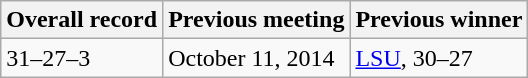<table class="wikitable">
<tr>
<th>Overall record</th>
<th>Previous meeting</th>
<th>Previous winner</th>
</tr>
<tr>
<td>31–27–3</td>
<td>October 11, 2014</td>
<td><a href='#'>LSU</a>, 30–27</td>
</tr>
</table>
